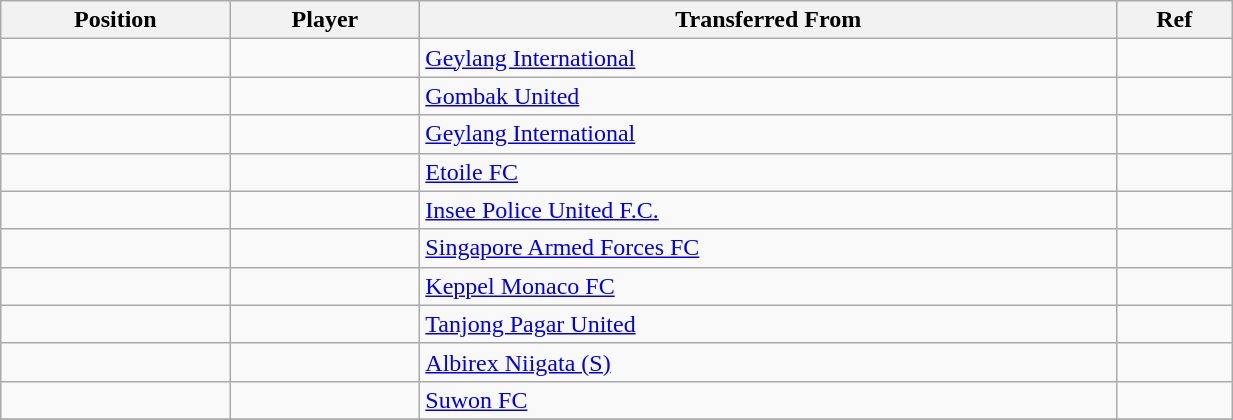<table class="wikitable sortable" style="width:65%; text-align:center; font-size:100%; text-align:left;">
<tr>
<th><strong>Position</strong></th>
<th><strong>Player</strong></th>
<th><strong>Transferred From</strong></th>
<th><strong>Ref</strong></th>
</tr>
<tr>
<td></td>
<td></td>
<td> <a href='#'>Geylang International</a></td>
<td></td>
</tr>
<tr>
<td></td>
<td></td>
<td> <a href='#'>Gombak United</a></td>
<td></td>
</tr>
<tr>
<td></td>
<td></td>
<td> <a href='#'>Geylang International</a></td>
<td></td>
</tr>
<tr>
<td></td>
<td></td>
<td> <a href='#'>Etoile FC</a></td>
<td></td>
</tr>
<tr>
<td></td>
<td></td>
<td> <a href='#'>Insee Police United F.C.</a></td>
<td></td>
</tr>
<tr>
<td></td>
<td></td>
<td> <a href='#'>Singapore Armed Forces FC</a></td>
<td></td>
</tr>
<tr>
<td></td>
<td></td>
<td> <a href='#'>Keppel Monaco FC</a></td>
<td></td>
</tr>
<tr>
<td></td>
<td></td>
<td> <a href='#'>Tanjong Pagar United</a></td>
<td></td>
</tr>
<tr>
<td></td>
<td></td>
<td> <a href='#'>Albirex Niigata (S)</a></td>
<td></td>
</tr>
<tr>
<td></td>
<td></td>
<td> <a href='#'>Suwon FC</a></td>
<td></td>
</tr>
<tr>
</tr>
</table>
